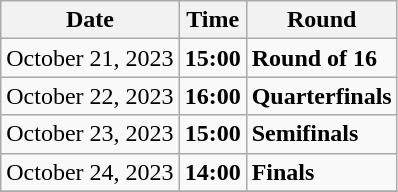<table class="wikitable">
<tr>
<th>Date</th>
<th>Time</th>
<th>Round</th>
</tr>
<tr>
<td>October 21, 2023</td>
<td><strong>15:00</strong></td>
<td><strong>Round of 16</strong></td>
</tr>
<tr>
<td>October 22, 2023</td>
<td><strong>16:00</strong></td>
<td><strong>Quarterfinals</strong></td>
</tr>
<tr>
<td>October 23, 2023</td>
<td><strong>15:00</strong></td>
<td><strong>Semifinals</strong></td>
</tr>
<tr>
<td>October 24, 2023</td>
<td><strong>14:00</strong></td>
<td><strong>Finals</strong></td>
</tr>
<tr>
</tr>
</table>
